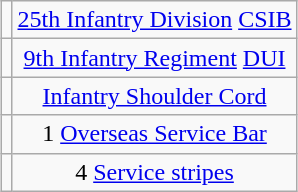<table class="wikitable" style="margin:1em auto; text-align:center;">
<tr>
<td></td>
<td><a href='#'>25th Infantry Division</a> <a href='#'>CSIB</a></td>
</tr>
<tr>
<td></td>
<td><a href='#'>9th Infantry Regiment</a> <a href='#'>DUI</a></td>
</tr>
<tr>
<td></td>
<td><a href='#'>Infantry Shoulder Cord</a></td>
</tr>
<tr>
<td></td>
<td>1 <a href='#'>Overseas Service Bar</a></td>
</tr>
<tr>
<td></td>
<td>4 <a href='#'>Service stripes</a></td>
</tr>
</table>
